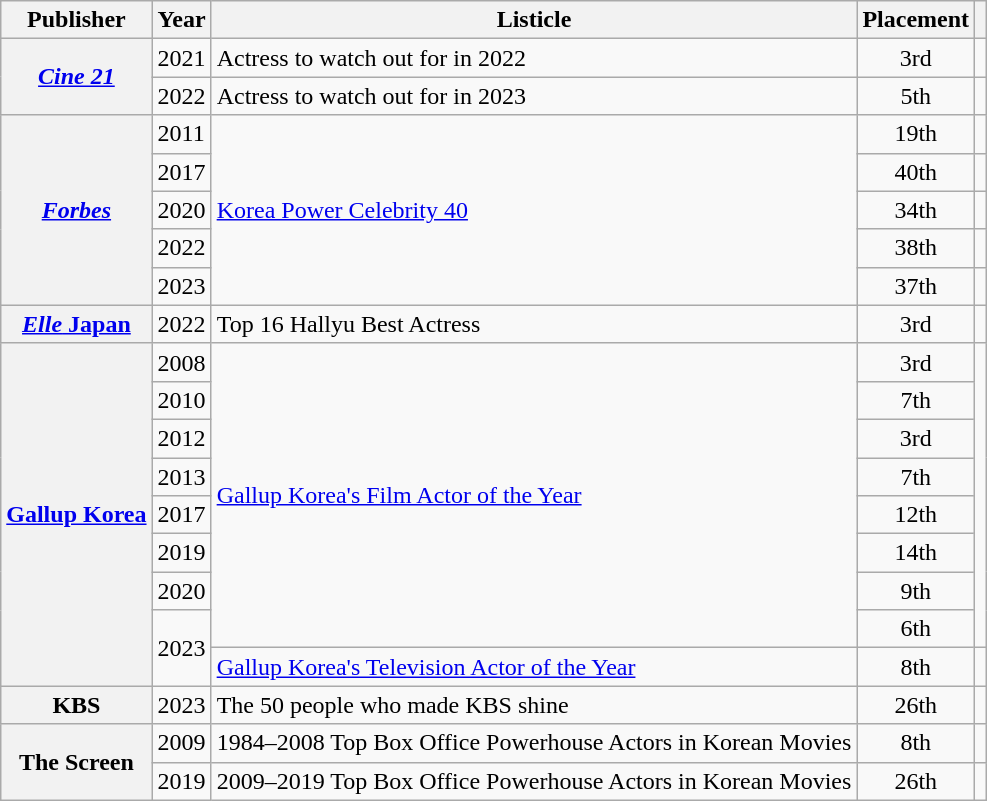<table class="wikitable plainrowheaders sortable" style="margin-right: 0;">
<tr>
<th scope="col">Publisher</th>
<th scope="col">Year</th>
<th scope="col">Listicle</th>
<th scope="col">Placement</th>
<th scope="col" class="unsortable"></th>
</tr>
<tr>
<th scope="row" rowspan="2"><em><a href='#'>Cine 21</a></em></th>
<td>2021</td>
<td style="text-align:left">Actress to watch out for in 2022</td>
<td Style="text-align:center">3rd</td>
<td Style="text-align:center"></td>
</tr>
<tr>
<td>2022</td>
<td style="text-align:left">Actress to watch out for in 2023</td>
<td Style="text-align:center">5th</td>
<td Style="text-align:center"></td>
</tr>
<tr>
<th scope="row" rowspan="5"><em><a href='#'>Forbes</a></em></th>
<td>2011</td>
<td rowspan="5"><a href='#'>Korea Power Celebrity 40</a></td>
<td style="text-align:center">19th</td>
<td style="text-align:center;"></td>
</tr>
<tr>
<td>2017</td>
<td style="text-align:center;">40th</td>
<td style="text-align:center;"></td>
</tr>
<tr>
<td>2020</td>
<td style="text-align:center;">34th</td>
<td style="text-align:center;"></td>
</tr>
<tr>
<td>2022</td>
<td style="text-align:center;">38th</td>
<td style="text-align:center;"></td>
</tr>
<tr>
<td>2023</td>
<td style="text-align:center;">37th</td>
<td style="text-align:center;"></td>
</tr>
<tr>
<th scope="row"><a href='#'><em>Elle</em> Japan</a></th>
<td>2022</td>
<td>Top 16 Hallyu Best Actress</td>
<td style="text-align:center;">3rd</td>
<td style="text-align:center;"></td>
</tr>
<tr>
<th rowspan="9" scope="row"><a href='#'>Gallup Korea</a></th>
<td>2008</td>
<td rowspan="8"><a href='#'>Gallup Korea's Film Actor of the Year</a></td>
<td style="text-align:center;">3rd</td>
<td rowspan="8" style="text-align:center;"></td>
</tr>
<tr>
<td>2010</td>
<td style="text-align:center;">7th</td>
</tr>
<tr>
<td>2012</td>
<td style="text-align:center;">3rd</td>
</tr>
<tr>
<td>2013</td>
<td style="text-align:center;">7th</td>
</tr>
<tr>
<td>2017</td>
<td style="text-align:center;">12th</td>
</tr>
<tr>
<td>2019</td>
<td style="text-align:center;">14th</td>
</tr>
<tr>
<td>2020</td>
<td style="text-align:center;">9th</td>
</tr>
<tr>
<td rowspan="2">2023</td>
<td style="text-align:center;">6th</td>
</tr>
<tr>
<td><a href='#'>Gallup Korea's Television Actor of the Year</a></td>
<td style="text-align:center;">8th</td>
<td style="text-align:center;"></td>
</tr>
<tr>
<th scope="row">KBS</th>
<td>2023</td>
<td>The 50 people who made KBS shine</td>
<td style="text-align:center;">26th</td>
<td style="text-align:center;"></td>
</tr>
<tr>
<th rowspan="2" scope="row">The Screen</th>
<td>2009</td>
<td>1984–2008 Top Box Office Powerhouse Actors in Korean Movies</td>
<td style="text-align:center;">8th</td>
<td style="text-align:center;"></td>
</tr>
<tr>
<td>2019</td>
<td>2009–2019 Top Box Office Powerhouse Actors in Korean Movies</td>
<td style="text-align:center;">26th</td>
<td style="text-align:center;"></td>
</tr>
</table>
